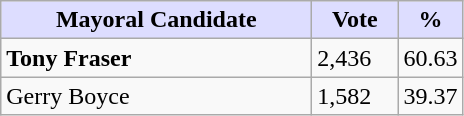<table class="wikitable">
<tr>
<th style="background:#ddf; width:200px;">Mayoral Candidate</th>
<th style="background:#ddf; width:50px;">Vote</th>
<th style="background:#ddf; width:30px;">%</th>
</tr>
<tr>
<td><strong>Tony Fraser</strong></td>
<td>2,436</td>
<td>60.63</td>
</tr>
<tr>
<td>Gerry Boyce</td>
<td>1,582</td>
<td>39.37</td>
</tr>
</table>
